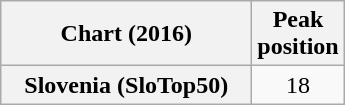<table class="wikitable sortable plainrowheaders" style="text-align:center">
<tr>
<th scope="col" width=160>Chart (2016)</th>
<th scope="col">Peak<br> position</th>
</tr>
<tr>
<th scope="row">Slovenia (SloTop50)</th>
<td>18</td>
</tr>
</table>
